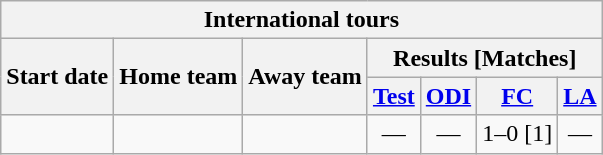<table class="wikitable">
<tr>
<th colspan="7">International tours</th>
</tr>
<tr>
<th rowspan="2">Start date</th>
<th rowspan="2">Home team</th>
<th rowspan="2">Away team</th>
<th colspan="4">Results [Matches]</th>
</tr>
<tr>
<th><a href='#'>Test</a></th>
<th><a href='#'>ODI</a></th>
<th><a href='#'>FC</a></th>
<th><a href='#'>LA</a></th>
</tr>
<tr>
<td><a href='#'></a></td>
<td></td>
<td></td>
<td ; style="text-align:center">—</td>
<td ; style="text-align:center">—</td>
<td>1–0 [1]</td>
<td ; style="text-align:center">—</td>
</tr>
</table>
